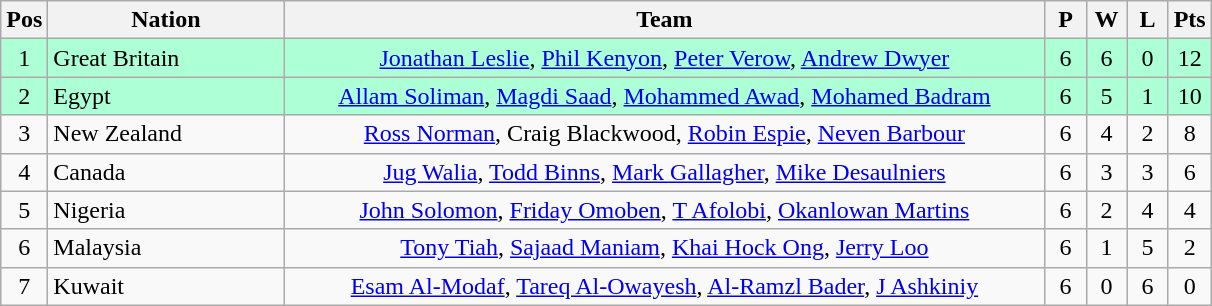<table class="wikitable" style="font-size: 100%">
<tr>
<th width=20>Pos</th>
<th width=150>Nation</th>
<th width=500>Team</th>
<th width=20>P</th>
<th width=20>W</th>
<th width=20>L</th>
<th width=20>Pts</th>
</tr>
<tr align=center style="background: #ADFFD6;">
<td>1</td>
<td align="left"> Great Britain</td>
<td><a href='#'>Jonathan Leslie</a>, <a href='#'>Phil Kenyon</a>, <a href='#'>Peter Verow</a>, <a href='#'>Andrew Dwyer</a></td>
<td>6</td>
<td>6</td>
<td>0</td>
<td>12</td>
</tr>
<tr align=center style="background: #ADFFD6;">
<td>2</td>
<td align="left">  Egypt</td>
<td><a href='#'>Allam Soliman</a>, <a href='#'>Magdi Saad</a>, <a href='#'>Mohammed Awad</a>, <a href='#'>Mohamed Badram</a></td>
<td>6</td>
<td>5</td>
<td>1</td>
<td>10</td>
</tr>
<tr align=center>
<td>3</td>
<td align="left"> New Zealand</td>
<td><a href='#'>Ross Norman</a>, Craig Blackwood, <a href='#'>Robin Espie</a>, <a href='#'>Neven Barbour</a></td>
<td>6</td>
<td>4</td>
<td>2</td>
<td>8</td>
</tr>
<tr align=center>
<td>4</td>
<td align="left"> Canada</td>
<td><a href='#'>Jug Walia</a>, <a href='#'>Todd Binns</a>, <a href='#'>Mark Gallagher</a>, <a href='#'>Mike Desaulniers</a></td>
<td>6</td>
<td>3</td>
<td>3</td>
<td>6</td>
</tr>
<tr align=center>
<td>5</td>
<td align="left"> Nigeria</td>
<td><a href='#'>John Solomon</a>, <a href='#'>Friday Omoben</a>, <a href='#'>T Afolobi</a>, <a href='#'>Okanlowan Martins</a></td>
<td>6</td>
<td>2</td>
<td>4</td>
<td>4</td>
</tr>
<tr align=center>
<td>6</td>
<td align="left"> Malaysia</td>
<td><a href='#'>Tony Tiah</a>, <a href='#'>Sajaad Maniam</a>, <a href='#'>Khai Hock Ong</a>, <a href='#'>Jerry Loo</a></td>
<td>6</td>
<td>1</td>
<td>5</td>
<td>2</td>
</tr>
<tr align=center>
<td>7</td>
<td align="left"> Kuwait</td>
<td><a href='#'>Esam Al-Modaf</a>, <a href='#'>Tareq Al-Owayesh</a>, <a href='#'>Al-Ramzl Bader</a>, <a href='#'>J Ashkiniy</a></td>
<td>6</td>
<td>0</td>
<td>6</td>
<td>0</td>
</tr>
</table>
